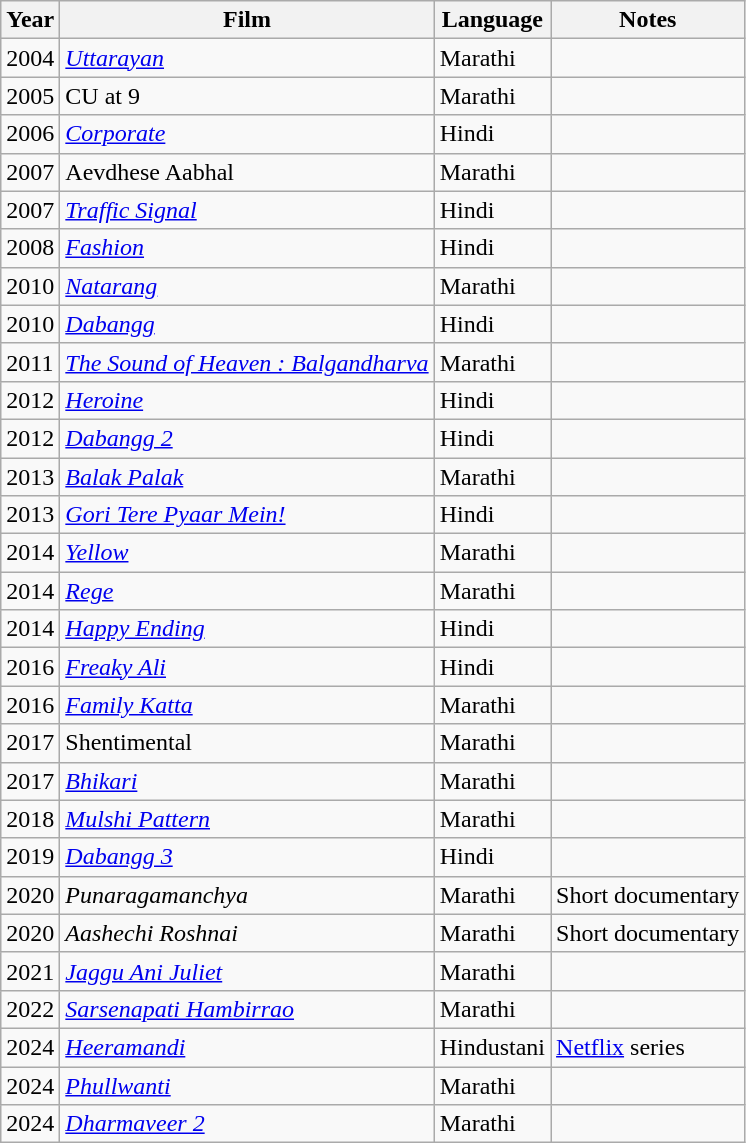<table class="wikitable">
<tr>
<th>Year</th>
<th>Film</th>
<th>Language</th>
<th>Notes</th>
</tr>
<tr>
<td>2004</td>
<td><em><a href='#'>Uttarayan</a></em></td>
<td>Marathi</td>
<td></td>
</tr>
<tr>
<td>2005</td>
<td>CU at 9</td>
<td>Marathi</td>
<td></td>
</tr>
<tr>
<td>2006</td>
<td><em><a href='#'>Corporate</a></em></td>
<td>Hindi</td>
<td></td>
</tr>
<tr>
<td>2007</td>
<td>Aevdhese Aabhal</td>
<td>Marathi</td>
<td></td>
</tr>
<tr>
<td>2007</td>
<td><em><a href='#'>Traffic Signal</a></em></td>
<td>Hindi</td>
<td></td>
</tr>
<tr>
<td>2008</td>
<td><em><a href='#'>Fashion</a></em></td>
<td>Hindi</td>
<td></td>
</tr>
<tr>
<td>2010</td>
<td><em><a href='#'>Natarang</a></em></td>
<td>Marathi</td>
<td></td>
</tr>
<tr>
<td>2010</td>
<td><em><a href='#'>Dabangg</a></em></td>
<td>Hindi</td>
<td></td>
</tr>
<tr>
<td>2011</td>
<td><em><a href='#'>The Sound of Heaven : Balgandharva</a></em></td>
<td>Marathi</td>
<td></td>
</tr>
<tr>
<td>2012</td>
<td><em><a href='#'>Heroine</a></em></td>
<td>Hindi</td>
<td></td>
</tr>
<tr>
<td>2012</td>
<td><em><a href='#'>Dabangg 2</a></em></td>
<td>Hindi</td>
<td></td>
</tr>
<tr>
<td>2013</td>
<td><em><a href='#'>Balak Palak</a></em></td>
<td>Marathi</td>
<td></td>
</tr>
<tr>
<td>2013</td>
<td><em><a href='#'>Gori Tere Pyaar Mein!</a></em></td>
<td>Hindi</td>
<td></td>
</tr>
<tr>
<td>2014</td>
<td><em><a href='#'>Yellow</a></em></td>
<td>Marathi</td>
<td></td>
</tr>
<tr>
<td>2014</td>
<td><em><a href='#'>Rege</a></em></td>
<td>Marathi</td>
<td></td>
</tr>
<tr>
<td>2014</td>
<td><em><a href='#'>Happy Ending</a></em></td>
<td>Hindi</td>
<td></td>
</tr>
<tr>
<td>2016</td>
<td><em><a href='#'>Freaky Ali</a></em></td>
<td>Hindi</td>
<td></td>
</tr>
<tr>
<td>2016</td>
<td><em><a href='#'>Family Katta</a></em></td>
<td>Marathi</td>
<td></td>
</tr>
<tr>
<td>2017</td>
<td Shentimental (film)>Shentimental</td>
<td>Marathi</td>
<td></td>
</tr>
<tr>
<td>2017</td>
<td><em><a href='#'>Bhikari</a></em></td>
<td>Marathi</td>
<td></td>
</tr>
<tr>
<td>2018</td>
<td><em><a href='#'>Mulshi Pattern</a></em></td>
<td>Marathi</td>
<td></td>
</tr>
<tr>
<td>2019</td>
<td><em><a href='#'>Dabangg 3</a></em></td>
<td>Hindi</td>
<td></td>
</tr>
<tr>
<td>2020</td>
<td><em>Punaragamanchya</em></td>
<td>Marathi</td>
<td>Short documentary</td>
</tr>
<tr>
<td>2020</td>
<td><em>Aashechi Roshnai</em></td>
<td>Marathi</td>
<td>Short documentary</td>
</tr>
<tr>
<td>2021</td>
<td><em><a href='#'>Jaggu Ani Juliet</a></em></td>
<td>Marathi</td>
<td></td>
</tr>
<tr>
<td>2022</td>
<td><em><a href='#'>Sarsenapati Hambirrao</a></em></td>
<td>Marathi</td>
<td></td>
</tr>
<tr>
<td>2024</td>
<td><em><a href='#'>Heeramandi</a></em></td>
<td>Hindustani</td>
<td><a href='#'>Netflix</a> series</td>
</tr>
<tr>
<td>2024</td>
<td><em><a href='#'>Phullwanti</a></em></td>
<td>Marathi</td>
<td></td>
</tr>
<tr>
<td>2024</td>
<td><em><a href='#'>Dharmaveer 2</a></em></td>
<td>Marathi</td>
<td></td>
</tr>
</table>
